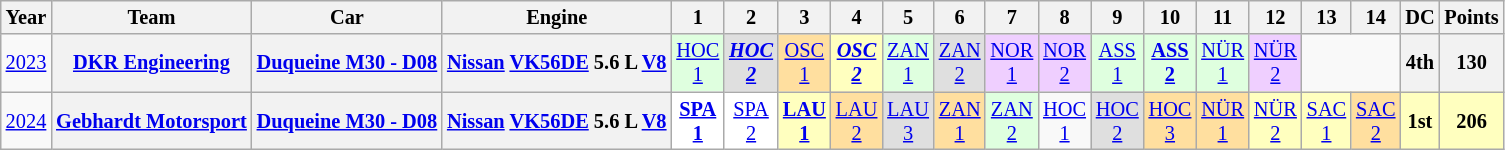<table class="wikitable" style="text-align:center; font-size:85%">
<tr>
<th>Year</th>
<th>Team</th>
<th>Car</th>
<th>Engine</th>
<th>1</th>
<th>2</th>
<th>3</th>
<th>4</th>
<th>5</th>
<th>6</th>
<th>7</th>
<th>8</th>
<th>9</th>
<th>10</th>
<th>11</th>
<th>12</th>
<th>13</th>
<th>14</th>
<th>DC</th>
<th>Points</th>
</tr>
<tr>
<td><a href='#'>2023</a></td>
<th nowrap><a href='#'>DKR Engineering</a></th>
<th nowrap><a href='#'>Duqueine M30 - D08</a></th>
<th nowrap><a href='#'>Nissan</a> <a href='#'>VK56DE</a> 5.6 L <a href='#'>V8</a></th>
<td style="background:#DFFFDF;"><a href='#'>HOC<br>1</a><br></td>
<td style="background:#DFDFDF;"><strong><em><a href='#'>HOC<br>2</a></em></strong><br></td>
<td style="background:#FFDF9F;"><a href='#'>OSC<br>1</a><br></td>
<td style="background:#FFFFBF;"><strong><em><a href='#'>OSC<br>2</a></em></strong><br></td>
<td style="background:#DFFFDF;"><a href='#'>ZAN<br>1</a><br></td>
<td style="background:#DFDFDF;"><a href='#'>ZAN<br>2</a><br></td>
<td style="background:#EFCFFF;"><a href='#'>NOR<br>1</a><br></td>
<td style="background:#EFCFFF;"><a href='#'>NOR<br>2</a><br></td>
<td style="background:#DFFFDF;"><a href='#'>ASS<br>1</a><br></td>
<td style="background:#DFFFDF;"><strong><a href='#'>ASS<br>2</a></strong><br></td>
<td style="background:#DFFFDF;"><a href='#'>NÜR<br>1</a><br></td>
<td style="background:#EFCFFF;"><a href='#'>NÜR<br>2</a><br></td>
<td colspan=2></td>
<th>4th</th>
<th>130</th>
</tr>
<tr>
<td><a href='#'>2024</a></td>
<th nowrap><a href='#'>Gebhardt Motorsport</a></th>
<th nowrap><a href='#'>Duqueine M30 - D08</a></th>
<th nowrap><a href='#'>Nissan</a> <a href='#'>VK56DE</a> 5.6 L <a href='#'>V8</a></th>
<td style="background:#FFFFFF;"><strong><a href='#'>SPA<br>1</a></strong><br></td>
<td style="background:#FFFFFF;"><a href='#'>SPA<br>2</a><br></td>
<td style="background:#FFFFBF;"><strong><a href='#'>LAU<br>1</a></strong><br></td>
<td style="background:#FFDF9F;"><a href='#'>LAU<br>2</a><br></td>
<td style="background:#DFDFDF;"><a href='#'>LAU<br>3</a><br></td>
<td style="background:#FFDF9F;"><a href='#'>ZAN<br>1</a><br></td>
<td style="background:#DFFFDF;"><a href='#'>ZAN<br>2</a><br></td>
<td style="background:#;"><a href='#'>HOC<br>1</a><br></td>
<td style="background:#DFDFDF;"><a href='#'>HOC<br>2</a><br></td>
<td style="background:#FFDF9F;"><a href='#'>HOC<br>3</a><br></td>
<td style="background:#FFDF9F;"><a href='#'>NÜR<br>1</a><br></td>
<td style="background:#FFFFBF;"><a href='#'>NÜR<br>2</a><br></td>
<td style="background:#FFFFBF;"><a href='#'>SAC<br>1</a><br></td>
<td style="background:#FFDF9F;"><a href='#'>SAC<br>2</a><br></td>
<th style="background:#FFFFBF;">1st</th>
<th style="background:#FFFFBF;">206</th>
</tr>
</table>
